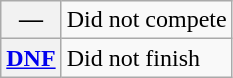<table class="wikitable">
<tr>
<th scope="row">—</th>
<td>Did not compete</td>
</tr>
<tr>
<th scope="row"><a href='#'>DNF</a></th>
<td>Did not finish</td>
</tr>
</table>
